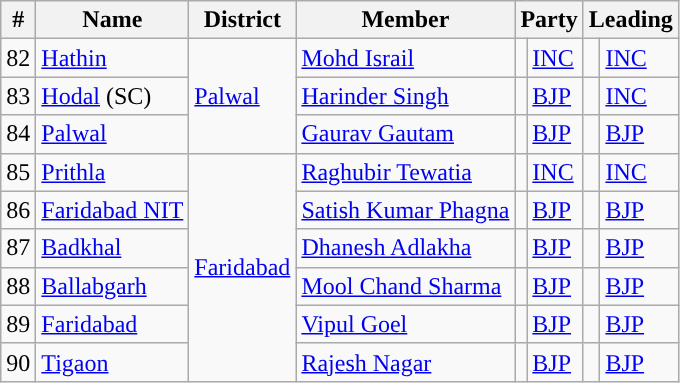<table class="wikitable">
<tr>
<th>#</th>
<th>Name</th>
<th>District</th>
<th>Member</th>
<th colspan="2">Party</th>
<th colspan="2">Leading<br></th>
</tr>
<tr>
<td>82</td>
<td><a href='#'>Hathin</a></td>
<td rowspan="3"><a href='#'>Palwal</a></td>
<td><a href='#'>Mohd Israil</a></td>
<td style="background-color:"></td>
<td><a href='#'>INC</a></td>
<td style="background-color:"></td>
<td><a href='#'>INC</a></td>
</tr>
<tr>
<td>83</td>
<td><a href='#'>Hodal</a> (SC)</td>
<td><a href='#'>Harinder Singh</a></td>
<td style="background-color:"></td>
<td><a href='#'>BJP</a></td>
<td style="background-color:"></td>
<td><a href='#'>INC</a></td>
</tr>
<tr>
<td>84</td>
<td><a href='#'>Palwal</a></td>
<td><a href='#'>Gaurav Gautam</a></td>
<td style="background-color:"></td>
<td><a href='#'>BJP</a></td>
<td style="background-color:"></td>
<td><a href='#'>BJP</a></td>
</tr>
<tr>
<td>85</td>
<td><a href='#'>Prithla</a></td>
<td rowspan="6"><a href='#'>Faridabad</a></td>
<td><a href='#'>Raghubir Tewatia</a></td>
<td style="background-color:"></td>
<td><a href='#'>INC</a></td>
<td style="background-color:"></td>
<td><a href='#'>INC</a></td>
</tr>
<tr>
<td>86</td>
<td><a href='#'>Faridabad NIT</a></td>
<td><a href='#'>Satish Kumar Phagna</a></td>
<td style="background-color:"></td>
<td><a href='#'>BJP</a></td>
<td style="background-color:"></td>
<td><a href='#'>BJP</a></td>
</tr>
<tr>
<td>87</td>
<td><a href='#'>Badkhal</a></td>
<td><a href='#'>Dhanesh Adlakha</a></td>
<td style="background-color:"></td>
<td><a href='#'>BJP</a></td>
<td style="background-color:"></td>
<td><a href='#'>BJP</a></td>
</tr>
<tr>
<td>88</td>
<td><a href='#'>Ballabgarh</a></td>
<td><a href='#'>Mool Chand Sharma</a></td>
<td style="background-color:"></td>
<td><a href='#'>BJP</a></td>
<td style="background-color:"></td>
<td><a href='#'>BJP</a></td>
</tr>
<tr>
<td>89</td>
<td><a href='#'>Faridabad</a></td>
<td><a href='#'>Vipul Goel</a></td>
<td style="background-color:"></td>
<td><a href='#'>BJP</a></td>
<td style="background-color:"></td>
<td><a href='#'>BJP</a></td>
</tr>
<tr>
<td>90</td>
<td><a href='#'>Tigaon</a></td>
<td><a href='#'>Rajesh Nagar</a></td>
<td style="background-color:"></td>
<td><a href='#'>BJP</a></td>
<td style="background-color:"></td>
<td><a href='#'>BJP</a></td>
</tr>
</table>
